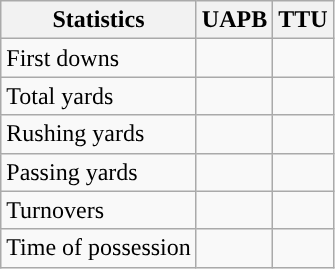<table class="wikitable" style="float:left">
<tr>
<th>Statistics</th>
<th>UAPB</th>
<th>TTU</th>
</tr>
<tr>
<td>First downs</td>
<td></td>
<td></td>
</tr>
<tr>
<td>Total yards</td>
<td></td>
<td></td>
</tr>
<tr>
<td>Rushing yards</td>
<td></td>
<td></td>
</tr>
<tr>
<td>Passing yards</td>
<td></td>
<td></td>
</tr>
<tr>
<td>Turnovers</td>
<td></td>
<td></td>
</tr>
<tr>
<td>Time of possession</td>
<td></td>
<td></td>
</tr>
</table>
